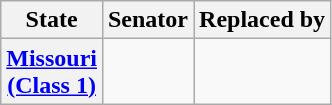<table class="wikitable sortable plainrowheaders">
<tr>
<th scope="col">State</th>
<th scope="col">Senator</th>
<th scope="col">Replaced by</th>
</tr>
<tr>
<th><a href='#'>Missouri<br>(Class 1)</a></th>
<td></td>
<td></td>
</tr>
</table>
